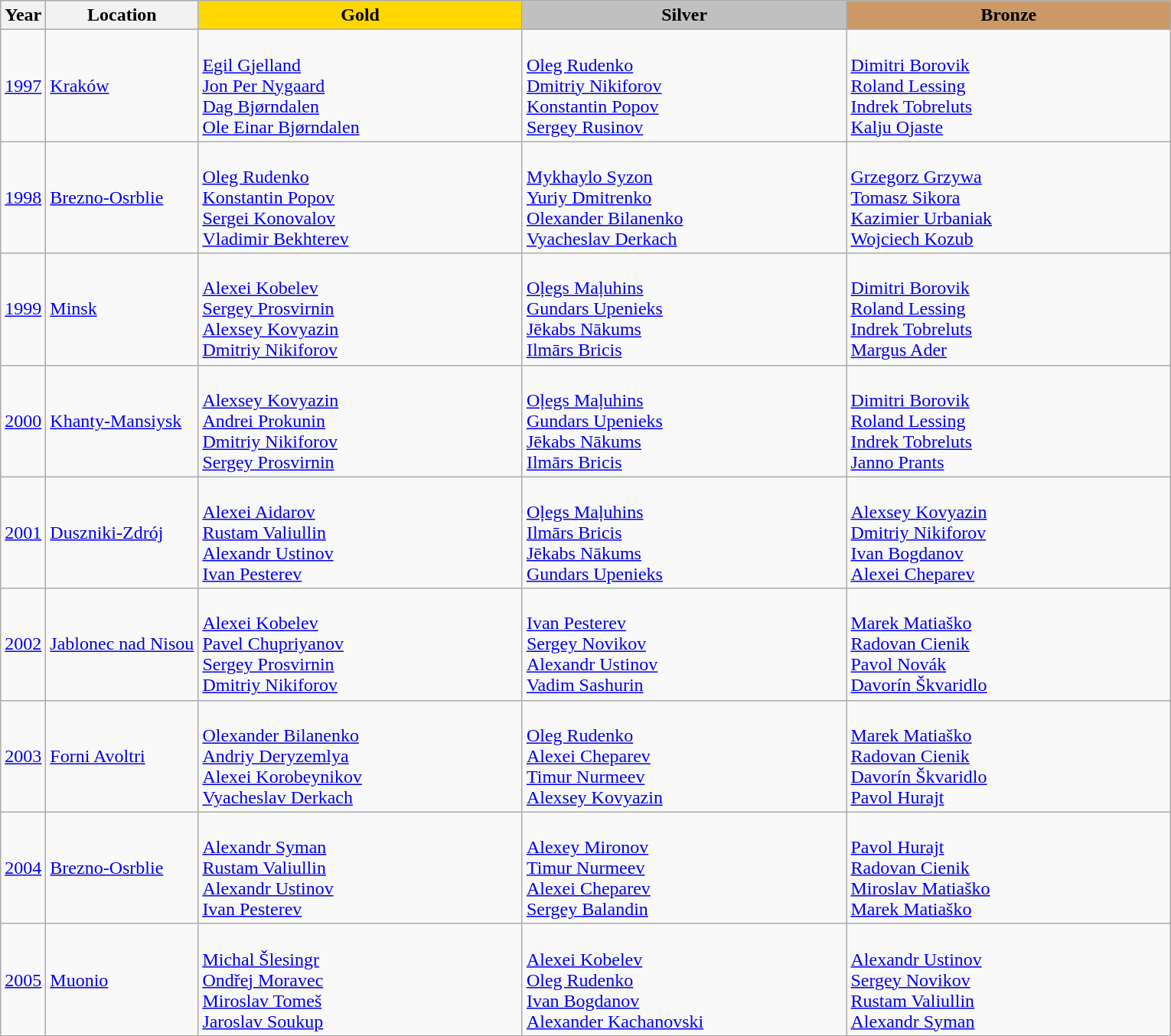<table class="wikitable">
<tr>
<th>Year</th>
<th>Location</th>
<th style="background:gold" width="275">Gold</th>
<th style="background:silver" width="275">Silver</th>
<th style="background:#cc9966" width="275">Bronze</th>
</tr>
<tr>
<td><a href='#'>1997</a></td>
<td> <a href='#'>Kraków</a></td>
<td><br><a href='#'>Egil Gjelland</a><br><a href='#'>Jon Per Nygaard</a><br><a href='#'>Dag Bjørndalen</a><br><a href='#'>Ole Einar Bjørndalen</a></td>
<td><br><a href='#'>Oleg Rudenko</a><br><a href='#'>Dmitriy Nikiforov</a><br><a href='#'>Konstantin Popov</a><br><a href='#'>Sergey Rusinov</a></td>
<td><br><a href='#'>Dimitri Borovik</a><br><a href='#'>Roland Lessing</a><br><a href='#'>Indrek Tobreluts</a><br><a href='#'>Kalju Ojaste</a></td>
</tr>
<tr>
<td><a href='#'>1998</a></td>
<td> <a href='#'>Brezno-Osrblie</a></td>
<td><br><a href='#'>Oleg Rudenko</a><br><a href='#'>Konstantin Popov</a><br><a href='#'>Sergei Konovalov</a><br><a href='#'>Vladimir Bekhterev</a></td>
<td><br><a href='#'>Mykhaylo Syzon</a><br><a href='#'>Yuriy Dmitrenko</a><br><a href='#'>Olexander Bilanenko</a><br><a href='#'>Vyacheslav Derkach</a></td>
<td><br><a href='#'>Grzegorz Grzywa</a><br><a href='#'>Tomasz Sikora</a><br><a href='#'>Kazimier Urbaniak</a><br><a href='#'>Wojciech Kozub</a></td>
</tr>
<tr>
<td><a href='#'>1999</a></td>
<td> <a href='#'>Minsk</a></td>
<td><br><a href='#'>Alexei Kobelev</a><br><a href='#'>Sergey Prosvirnin</a><br><a href='#'>Alexsey Kovyazin</a><br><a href='#'>Dmitriy Nikiforov</a></td>
<td><br><a href='#'>Oļegs Maļuhins</a><br><a href='#'>Gundars Upenieks</a><br><a href='#'>Jēkabs Nākums</a><br><a href='#'>Ilmārs Bricis</a></td>
<td><br><a href='#'>Dimitri Borovik</a><br><a href='#'>Roland Lessing</a><br><a href='#'>Indrek Tobreluts</a><br><a href='#'>Margus Ader</a></td>
</tr>
<tr>
<td><a href='#'>2000</a></td>
<td> <a href='#'>Khanty-Mansiysk</a></td>
<td><br><a href='#'>Alexsey Kovyazin</a><br><a href='#'>Andrei Prokunin</a><br><a href='#'>Dmitriy Nikiforov</a><br><a href='#'>Sergey Prosvirnin</a></td>
<td><br><a href='#'>Oļegs Maļuhins</a><br><a href='#'>Gundars Upenieks</a><br><a href='#'>Jēkabs Nākums</a><br><a href='#'>Ilmārs Bricis</a></td>
<td><br><a href='#'>Dimitri Borovik</a><br><a href='#'>Roland Lessing</a><br><a href='#'>Indrek Tobreluts</a><br><a href='#'>Janno Prants</a></td>
</tr>
<tr>
<td><a href='#'>2001</a></td>
<td> <a href='#'>Duszniki-Zdrój</a></td>
<td><br><a href='#'>Alexei Aidarov</a><br><a href='#'>Rustam Valiullin</a><br><a href='#'>Alexandr Ustinov</a><br><a href='#'>Ivan Pesterev</a></td>
<td><br><a href='#'>Oļegs Maļuhins</a><br><a href='#'>Ilmārs Bricis</a><br><a href='#'>Jēkabs Nākums</a><br><a href='#'>Gundars Upenieks</a></td>
<td><br><a href='#'>Alexsey Kovyazin</a><br><a href='#'>Dmitriy Nikiforov</a><br><a href='#'>Ivan Bogdanov</a><br><a href='#'>Alexei Cheparev</a></td>
</tr>
<tr>
<td><a href='#'>2002</a></td>
<td> <a href='#'>Jablonec nad Nisou</a></td>
<td><br><a href='#'>Alexei Kobelev</a><br><a href='#'>Pavel Chupriyanov</a><br><a href='#'>Sergey Prosvirnin</a><br><a href='#'>Dmitriy Nikiforov</a></td>
<td><br><a href='#'>Ivan Pesterev</a><br><a href='#'>Sergey Novikov</a><br><a href='#'>Alexandr Ustinov</a><br><a href='#'>Vadim Sashurin</a></td>
<td><br><a href='#'>Marek Matiaško</a><br><a href='#'>Radovan Cienik</a><br><a href='#'>Pavol Novák</a><br><a href='#'>Davorín Škvaridlo</a></td>
</tr>
<tr>
<td><a href='#'>2003</a></td>
<td> <a href='#'>Forni Avoltri</a></td>
<td><br><a href='#'>Olexander Bilanenko</a><br><a href='#'>Andriy Deryzemlya</a><br><a href='#'>Alexei Korobeynikov</a><br><a href='#'>Vyacheslav Derkach</a></td>
<td><br><a href='#'>Oleg Rudenko</a><br><a href='#'>Alexei Cheparev</a><br><a href='#'>Timur Nurmeev</a><br><a href='#'>Alexsey Kovyazin</a></td>
<td><br><a href='#'>Marek Matiaško</a><br><a href='#'>Radovan Cienik</a><br><a href='#'>Davorín Škvaridlo</a><br><a href='#'>Pavol Hurajt</a></td>
</tr>
<tr>
<td><a href='#'>2004</a></td>
<td> <a href='#'>Brezno-Osrblie</a></td>
<td><br><a href='#'>Alexandr Syman</a><br><a href='#'>Rustam Valiullin</a><br><a href='#'>Alexandr Ustinov</a><br><a href='#'>Ivan Pesterev</a></td>
<td><br><a href='#'>Alexey Mironov</a><br><a href='#'>Timur Nurmeev</a><br><a href='#'>Alexei Cheparev</a><br><a href='#'>Sergey Balandin</a></td>
<td><br><a href='#'>Pavol Hurajt</a><br><a href='#'>Radovan Cienik</a><br><a href='#'>Miroslav Matiaško</a><br><a href='#'>Marek Matiaško</a></td>
</tr>
<tr>
<td><a href='#'>2005</a></td>
<td> <a href='#'>Muonio</a></td>
<td><br><a href='#'>Michal Šlesingr</a><br><a href='#'>Ondřej Moravec</a><br><a href='#'>Miroslav Tomeš</a><br><a href='#'>Jaroslav Soukup</a></td>
<td><br><a href='#'>Alexei Kobelev</a><br><a href='#'>Oleg Rudenko</a><br><a href='#'>Ivan Bogdanov</a><br><a href='#'>Alexander Kachanovski</a></td>
<td><br><a href='#'>Alexandr Ustinov</a><br><a href='#'>Sergey Novikov</a><br><a href='#'>Rustam Valiullin</a><br><a href='#'>Alexandr Syman</a></td>
</tr>
</table>
